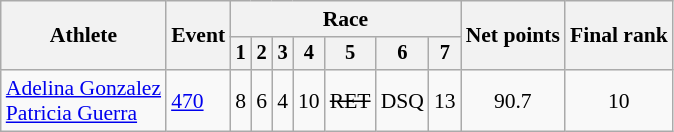<table class="wikitable" style="font-size:90%">
<tr>
<th rowspan="2">Athlete</th>
<th rowspan="2">Event</th>
<th colspan=7>Race</th>
<th rowspan=2>Net points</th>
<th rowspan=2>Final rank</th>
</tr>
<tr style="font-size:95%">
<th>1</th>
<th>2</th>
<th>3</th>
<th>4</th>
<th>5</th>
<th>6</th>
<th>7</th>
</tr>
<tr align=center>
<td align=left><a href='#'>Adelina Gonzalez</a><br><a href='#'>Patricia Guerra</a></td>
<td align=left><a href='#'>470</a></td>
<td>8</td>
<td>6</td>
<td>4</td>
<td>10</td>
<td><s>RET</s></td>
<td>DSQ</td>
<td>13</td>
<td>90.7</td>
<td>10</td>
</tr>
</table>
